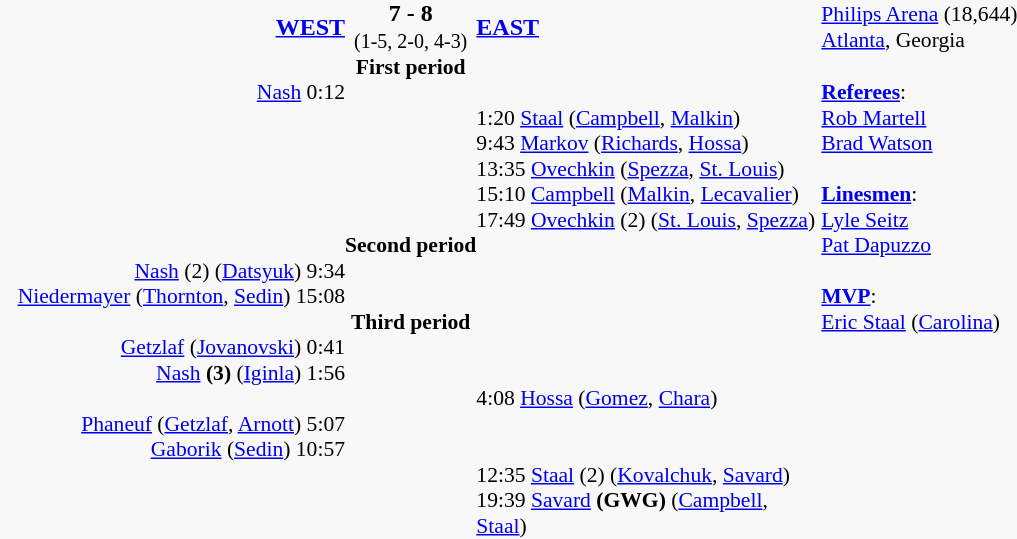<table cellpadding=0 cellspacing=0 border=0 style="background-color:#F8F8F8">
<tr>
<td></td>
<td align=right width="230"><strong><a href='#'>WEST</a> </strong></td>
<td align=center><strong>7 - 8</strong><br><small>(1-5, 2-0, 4-3)</small></td>
<td width="230"><strong> <a href='#'>EAST</a></strong></td>
<td style=font-size:90%><a href='#'>Philips Arena</a> (18,644)<br> <a href='#'>Atlanta</a>, Georgia</td>
</tr>
<tr style=font-size:90%>
<td></td>
<td></td>
<td align=center><strong>First period</strong></td>
</tr>
<tr style=font-size:90%>
<td></td>
<td align=right><a href='#'>Nash</a> 0:12</td>
<td></td>
<td></td>
<td><strong><a href='#'>Referees</a></strong>:</td>
</tr>
<tr style=font-size:90%>
<td></td>
<td align=right></td>
<td></td>
<td>1:20 <a href='#'>Staal</a> (<a href='#'>Campbell</a>, <a href='#'>Malkin</a>)</td>
<td><a href='#'>Rob Martell</a></td>
</tr>
<tr style=font-size:90%>
<td></td>
<td align=right></td>
<td></td>
<td>9:43 <a href='#'>Markov</a> (<a href='#'>Richards</a>, <a href='#'>Hossa</a>)</td>
<td><a href='#'>Brad Watson</a></td>
</tr>
<tr style=font-size:90%>
<td></td>
<td align=right></td>
<td></td>
<td>13:35 <a href='#'>Ovechkin</a> (<a href='#'>Spezza</a>, <a href='#'>St. Louis</a>)</td>
<td></td>
</tr>
<tr style=font-size:90%>
<td></td>
<td align=right></td>
<td></td>
<td>15:10 <a href='#'>Campbell</a> (<a href='#'>Malkin</a>, <a href='#'>Lecavalier</a>)</td>
<td><strong><a href='#'>Linesmen</a></strong>:</td>
</tr>
<tr style=font-size:90%>
<td></td>
<td align=right></td>
<td></td>
<td>17:49 <a href='#'>Ovechkin</a> (2) (<a href='#'>St. Louis</a>, <a href='#'>Spezza</a>)</td>
<td><a href='#'>Lyle Seitz</a></td>
</tr>
<tr style=font-size:90%>
<td></td>
<td></td>
<td align=center><strong>Second period</strong></td>
<td></td>
<td><a href='#'>Pat Dapuzzo</a></td>
</tr>
<tr style=font-size:90%>
<td></td>
<td align=right><a href='#'>Nash</a> (2) (<a href='#'>Datsyuk</a>) 9:34</td>
<td></td>
<td></td>
</tr>
<tr style=font-size:90%>
<td></td>
<td align=right><a href='#'>Niedermayer</a> (<a href='#'>Thornton</a>, <a href='#'>Sedin</a>) 15:08</td>
<td></td>
<td></td>
<td><strong><a href='#'>MVP</a></strong>:</td>
</tr>
<tr style=font-size:90%>
<td></td>
<td></td>
<td align=center><strong>Third period</strong></td>
<td></td>
<td><a href='#'>Eric Staal</a> (<a href='#'>Carolina</a>)</td>
</tr>
<tr style=font-size:90%>
<td></td>
<td align=right><a href='#'>Getzlaf</a> (<a href='#'>Jovanovski</a>) 0:41</td>
<td></td>
<td></td>
</tr>
<tr style=font-size:90%>
<td></td>
<td align=right><a href='#'>Nash</a> <strong>(3)</strong> (<a href='#'>Iginla</a>) 1:56</td>
<td></td>
<td></td>
</tr>
<tr style=font-size:90%>
<td></td>
<td align=right></td>
<td></td>
<td>4:08 <a href='#'>Hossa</a> (<a href='#'>Gomez</a>, <a href='#'>Chara</a>)</td>
</tr>
<tr style=font-size:90%>
<td></td>
<td align=right><a href='#'>Phaneuf</a> (<a href='#'>Getzlaf</a>, <a href='#'>Arnott</a>) 5:07</td>
<td></td>
<td></td>
</tr>
<tr style=font-size:90%>
<td></td>
<td align=right><a href='#'>Gaborik</a> (<a href='#'>Sedin</a>) 10:57</td>
<td></td>
<td></td>
</tr>
<tr style=font-size:90%>
<td></td>
<td align=right></td>
<td></td>
<td>12:35 <a href='#'>Staal</a> (2) (<a href='#'>Kovalchuk</a>, <a href='#'>Savard</a>)</td>
</tr>
<tr style=font-size:90%>
<td></td>
<td align=right></td>
<td></td>
<td>19:39 <a href='#'>Savard</a> <strong>(GWG)</strong> (<a href='#'>Campbell</a>, <a href='#'>Staal</a>)</td>
</tr>
</table>
